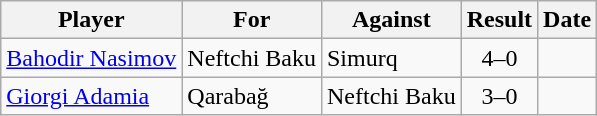<table class="wikitable sortable">
<tr>
<th>Player</th>
<th>For</th>
<th>Against</th>
<th style="text-align:center">Result</th>
<th>Date</th>
</tr>
<tr>
<td> <a href='#'>Bahodir Nasimov</a></td>
<td>Neftchi Baku</td>
<td>Simurq</td>
<td style="text-align:center;">4–0</td>
<td></td>
</tr>
<tr>
<td> <a href='#'>Giorgi Adamia</a></td>
<td>Qarabağ</td>
<td>Neftchi Baku</td>
<td style="text-align:center;">3–0</td>
<td></td>
</tr>
</table>
